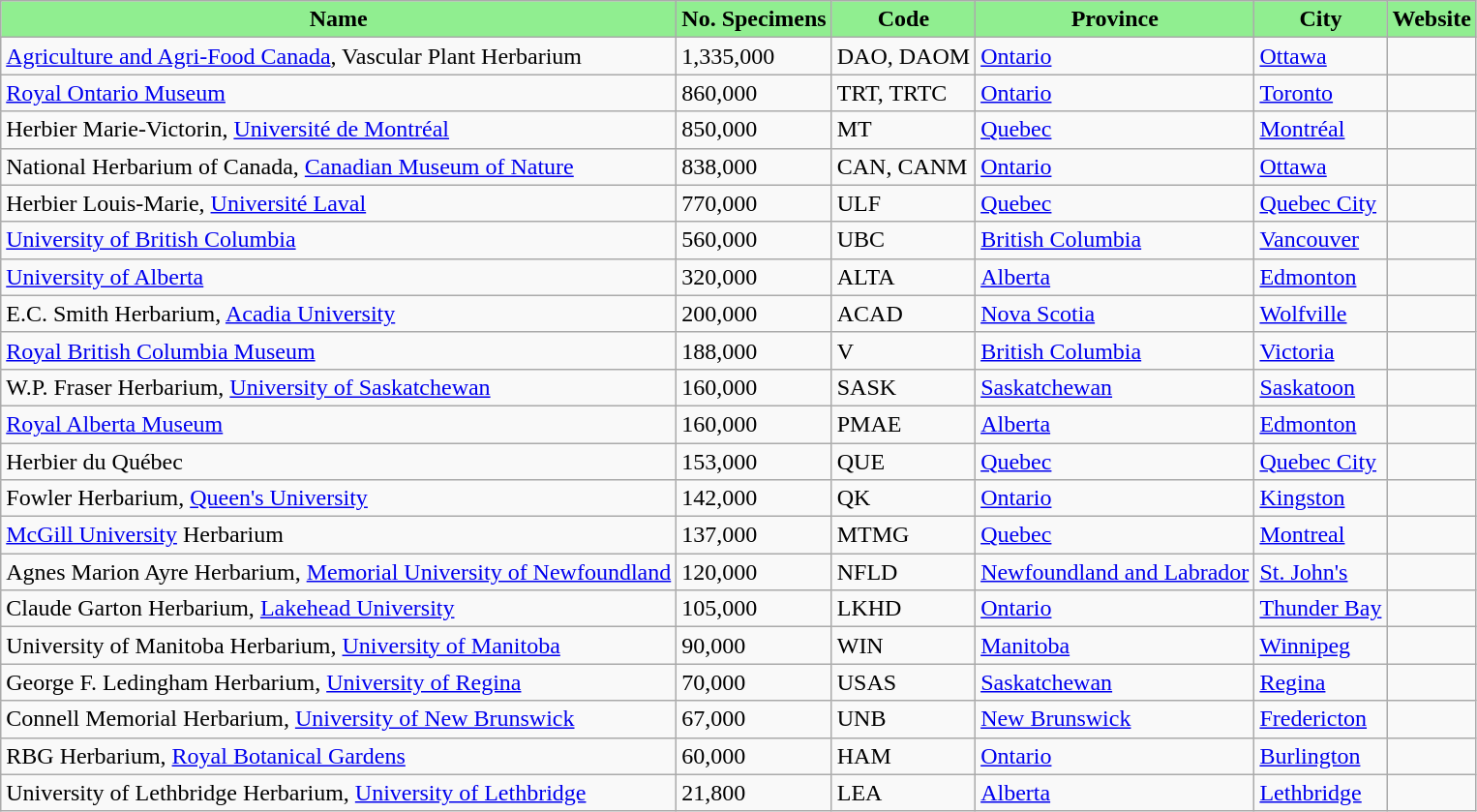<table class="wikitable sortable" align="left" style="margin-left:1em">
<tr>
<th style="background:lightgreen" align="center">Name</th>
<th style="background:lightgreen" align="center">No. Specimens</th>
<th style="background:lightgreen" align="center">Code</th>
<th style="background:lightgreen" align="center">Province</th>
<th style="background:lightgreen" align="center">City</th>
<th style="background:lightgreen" align="center">Website</th>
</tr>
<tr>
<td><a href='#'>Agriculture and Agri-Food Canada</a>, Vascular Plant Herbarium</td>
<td>1,335,000</td>
<td>DAO, DAOM</td>
<td><a href='#'>Ontario</a></td>
<td><a href='#'>Ottawa</a></td>
<td></td>
</tr>
<tr>
<td><a href='#'>Royal Ontario Museum</a></td>
<td>860,000</td>
<td>TRT, TRTC</td>
<td><a href='#'>Ontario</a></td>
<td><a href='#'>Toronto</a></td>
<td></td>
</tr>
<tr>
<td>Herbier Marie-Victorin, <a href='#'>Université de Montréal</a></td>
<td>850,000</td>
<td>MT</td>
<td><a href='#'>Quebec</a></td>
<td><a href='#'>Montréal</a></td>
<td></td>
</tr>
<tr>
<td>National Herbarium of Canada, <a href='#'>Canadian Museum of Nature</a></td>
<td>838,000</td>
<td>CAN, CANM</td>
<td><a href='#'>Ontario</a></td>
<td><a href='#'>Ottawa</a></td>
<td></td>
</tr>
<tr>
<td>Herbier Louis-Marie, <a href='#'>Université Laval</a></td>
<td>770,000</td>
<td>ULF</td>
<td><a href='#'>Quebec</a></td>
<td><a href='#'>Quebec City</a></td>
<td></td>
</tr>
<tr>
<td><a href='#'>University of British Columbia</a></td>
<td>560,000</td>
<td>UBC</td>
<td><a href='#'>British Columbia</a></td>
<td><a href='#'>Vancouver</a></td>
<td></td>
</tr>
<tr>
<td><a href='#'>University of Alberta</a></td>
<td>320,000</td>
<td>ALTA</td>
<td><a href='#'>Alberta</a></td>
<td><a href='#'>Edmonton</a></td>
<td></td>
</tr>
<tr>
<td>E.C. Smith Herbarium, <a href='#'>Acadia University</a></td>
<td>200,000</td>
<td>ACAD</td>
<td><a href='#'>Nova Scotia</a></td>
<td><a href='#'>Wolfville</a></td>
<td></td>
</tr>
<tr>
<td><a href='#'>Royal British Columbia Museum</a></td>
<td>188,000</td>
<td>V</td>
<td><a href='#'>British Columbia</a></td>
<td><a href='#'>Victoria</a></td>
<td></td>
</tr>
<tr>
<td>W.P. Fraser Herbarium, <a href='#'>University of Saskatchewan</a></td>
<td>160,000</td>
<td>SASK</td>
<td><a href='#'>Saskatchewan</a></td>
<td><a href='#'>Saskatoon</a></td>
<td></td>
</tr>
<tr>
<td><a href='#'>Royal Alberta Museum</a></td>
<td>160,000</td>
<td>PMAE</td>
<td><a href='#'>Alberta</a></td>
<td><a href='#'>Edmonton</a></td>
<td></td>
</tr>
<tr>
<td>Herbier du Québec</td>
<td>153,000</td>
<td>QUE</td>
<td><a href='#'>Quebec</a></td>
<td><a href='#'>Quebec City</a></td>
<td></td>
</tr>
<tr>
<td>Fowler Herbarium, <a href='#'>Queen's University</a></td>
<td>142,000</td>
<td>QK</td>
<td><a href='#'>Ontario</a></td>
<td><a href='#'>Kingston</a></td>
<td></td>
</tr>
<tr>
<td><a href='#'>McGill University</a> Herbarium</td>
<td>137,000</td>
<td>MTMG</td>
<td><a href='#'>Quebec</a></td>
<td><a href='#'>Montreal</a></td>
<td></td>
</tr>
<tr>
<td>Agnes Marion Ayre Herbarium, <a href='#'>Memorial University of Newfoundland</a></td>
<td>120,000</td>
<td>NFLD</td>
<td><a href='#'>Newfoundland and Labrador</a></td>
<td><a href='#'>St. John's</a></td>
<td></td>
</tr>
<tr>
<td>Claude Garton Herbarium, <a href='#'>Lakehead University</a></td>
<td>105,000</td>
<td>LKHD</td>
<td><a href='#'>Ontario</a></td>
<td><a href='#'>Thunder Bay</a></td>
<td></td>
</tr>
<tr>
<td>University of Manitoba Herbarium, <a href='#'>University of Manitoba</a></td>
<td>90,000</td>
<td>WIN</td>
<td><a href='#'>Manitoba</a></td>
<td><a href='#'>Winnipeg</a></td>
<td></td>
</tr>
<tr>
<td>George F. Ledingham Herbarium, <a href='#'>University of Regina</a></td>
<td>70,000</td>
<td>USAS</td>
<td><a href='#'>Saskatchewan</a></td>
<td><a href='#'>Regina</a></td>
<td></td>
</tr>
<tr>
<td>Connell Memorial Herbarium, <a href='#'>University of New Brunswick</a></td>
<td>67,000</td>
<td>UNB</td>
<td><a href='#'>New Brunswick</a></td>
<td><a href='#'>Fredericton</a></td>
<td></td>
</tr>
<tr>
<td>RBG Herbarium, <a href='#'>Royal Botanical Gardens</a></td>
<td>60,000</td>
<td>HAM</td>
<td><a href='#'>Ontario</a></td>
<td><a href='#'>Burlington</a></td>
</tr>
<tr>
<td>University of Lethbridge Herbarium, <a href='#'>University of Lethbridge</a></td>
<td>21,800</td>
<td>LEA</td>
<td><a href='#'>Alberta</a></td>
<td><a href='#'>Lethbridge</a></td>
<td></td>
</tr>
</table>
